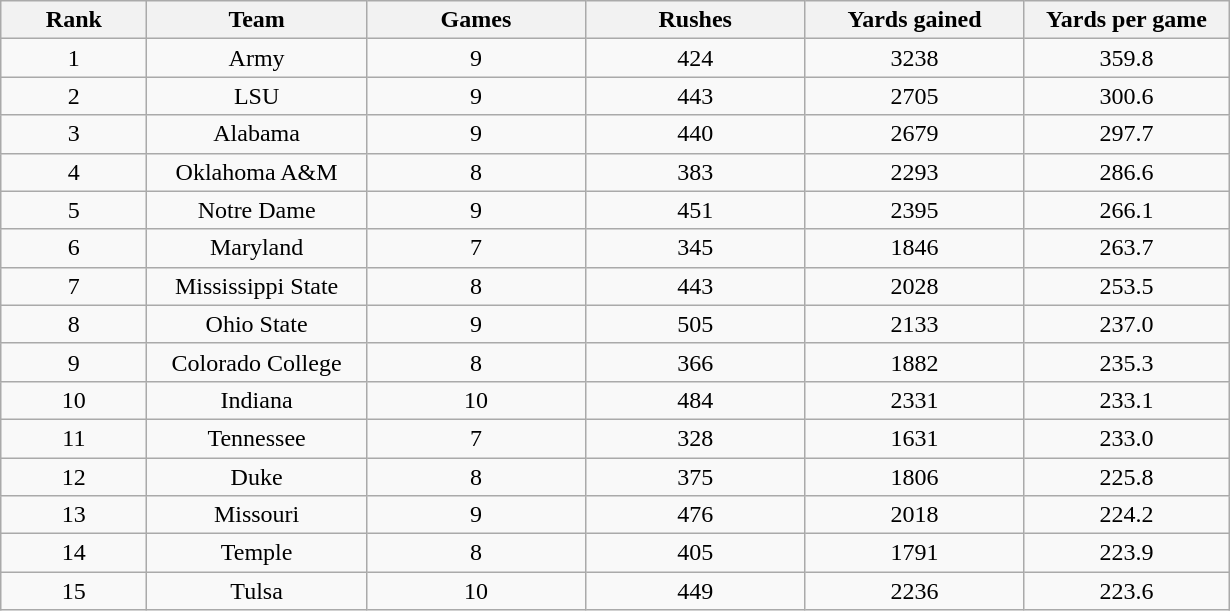<table class="wikitable sortable">
<tr>
<th bgcolor="#DDDDFF" width="10%">Rank</th>
<th bgcolor="#DDDDFF" width="15%">Team</th>
<th bgcolor="#DDDDFF" width="15%">Games</th>
<th bgcolor="#DDDDFF" width="15%">Rushes</th>
<th bgcolor="#DDDDFF" width="15%">Yards gained</th>
<th bgcolor="#DDDDFF" width="14%">Yards per game</th>
</tr>
<tr align="center">
<td>1</td>
<td>Army</td>
<td>9</td>
<td>424</td>
<td>3238</td>
<td>359.8</td>
</tr>
<tr align="center">
<td>2</td>
<td>LSU</td>
<td>9</td>
<td>443</td>
<td>2705</td>
<td>300.6</td>
</tr>
<tr align="center">
<td>3</td>
<td>Alabama</td>
<td>9</td>
<td>440</td>
<td>2679</td>
<td>297.7</td>
</tr>
<tr align="center">
<td>4</td>
<td>Oklahoma A&M</td>
<td>8</td>
<td>383</td>
<td>2293</td>
<td>286.6</td>
</tr>
<tr align="center">
<td>5</td>
<td>Notre Dame</td>
<td>9</td>
<td>451</td>
<td>2395</td>
<td>266.1</td>
</tr>
<tr align="center">
<td>6</td>
<td>Maryland</td>
<td>7</td>
<td>345</td>
<td>1846</td>
<td>263.7</td>
</tr>
<tr align="center">
<td>7</td>
<td>Mississippi State</td>
<td>8</td>
<td>443</td>
<td>2028</td>
<td>253.5</td>
</tr>
<tr align="center">
<td>8</td>
<td>Ohio State</td>
<td>9</td>
<td>505</td>
<td>2133</td>
<td>237.0</td>
</tr>
<tr align="center">
<td>9</td>
<td>Colorado College</td>
<td>8</td>
<td>366</td>
<td>1882</td>
<td>235.3</td>
</tr>
<tr align="center">
<td>10</td>
<td>Indiana</td>
<td>10</td>
<td>484</td>
<td>2331</td>
<td>233.1</td>
</tr>
<tr align="center">
<td>11</td>
<td>Tennessee</td>
<td>7</td>
<td>328</td>
<td>1631</td>
<td>233.0</td>
</tr>
<tr align="center">
<td>12</td>
<td>Duke</td>
<td>8</td>
<td>375</td>
<td>1806</td>
<td>225.8</td>
</tr>
<tr align="center">
<td>13</td>
<td>Missouri</td>
<td>9</td>
<td>476</td>
<td>2018</td>
<td>224.2</td>
</tr>
<tr align="center">
<td>14</td>
<td>Temple</td>
<td>8</td>
<td>405</td>
<td>1791</td>
<td>223.9</td>
</tr>
<tr align="center">
<td>15</td>
<td>Tulsa</td>
<td>10</td>
<td>449</td>
<td>2236</td>
<td>223.6</td>
</tr>
</table>
